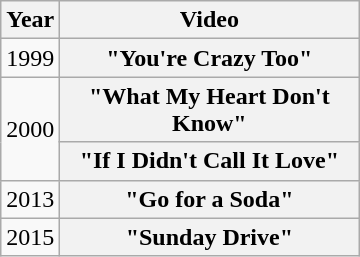<table class="wikitable plainrowheaders">
<tr>
<th>Year</th>
<th style="width:12em;">Video</th>
</tr>
<tr>
<td>1999</td>
<th scope="row">"You're Crazy Too"</th>
</tr>
<tr>
<td rowspan="2">2000</td>
<th scope="row">"What My Heart Don't Know"</th>
</tr>
<tr>
<th scope="row">"If I Didn't Call It Love"</th>
</tr>
<tr>
<td>2013</td>
<th scope="row">"Go for a Soda"</th>
</tr>
<tr>
<td>2015</td>
<th scope="row">"Sunday Drive"</th>
</tr>
</table>
